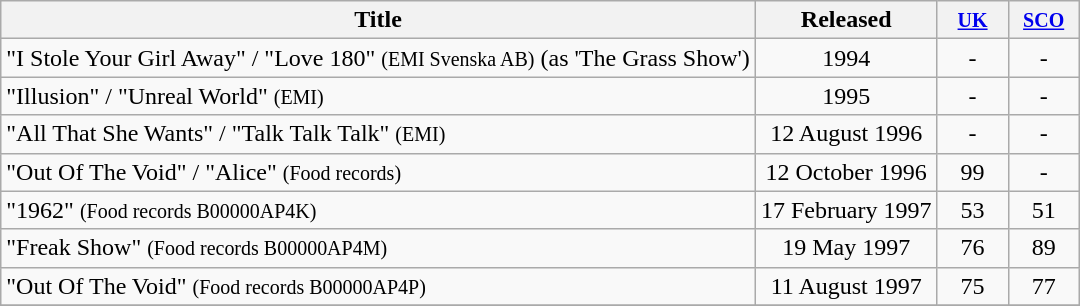<table class="wikitable">
<tr>
<th align="center">Title</th>
<th align="center">Released</th>
<th align="center" width="40"><small><a href='#'>UK</a></small><br></th>
<th align="center" valign="top" width="40"><small><a href='#'>SCO</a></small><br></th>
</tr>
<tr>
<td>"I Stole Your Girl Away" / "Love 180" <small>(EMI Svenska AB)</small> (as 'The Grass Show')</td>
<td align="center">1994</td>
<td align="center">-</td>
<td align="center">-</td>
</tr>
<tr>
<td>"Illusion" / "Unreal World" <small>(EMI)</small></td>
<td align="center">1995</td>
<td align="center">-</td>
<td align="center">-</td>
</tr>
<tr>
<td>"All That She Wants" / "Talk Talk Talk" <small>(EMI)</small></td>
<td align="center">12 August 1996</td>
<td align="center">-</td>
<td align="center">-</td>
</tr>
<tr>
<td>"Out Of The Void" / "Alice" <small>(Food records)</small></td>
<td align="center">12 October 1996</td>
<td align="center">99</td>
<td align="center">-</td>
</tr>
<tr>
<td>"1962" <small>(Food records B00000AP4K)</small></td>
<td align="center">17 February 1997</td>
<td align="center">53</td>
<td align="center">51</td>
</tr>
<tr>
<td>"Freak Show" <small>(Food records B00000AP4M)</small></td>
<td align="center">19 May 1997</td>
<td align="center">76</td>
<td align="center">89</td>
</tr>
<tr>
<td>"Out Of The Void" <small>(Food records B00000AP4P)</small></td>
<td align="center">11 August 1997</td>
<td align="center">75</td>
<td align="center">77</td>
</tr>
<tr>
</tr>
</table>
